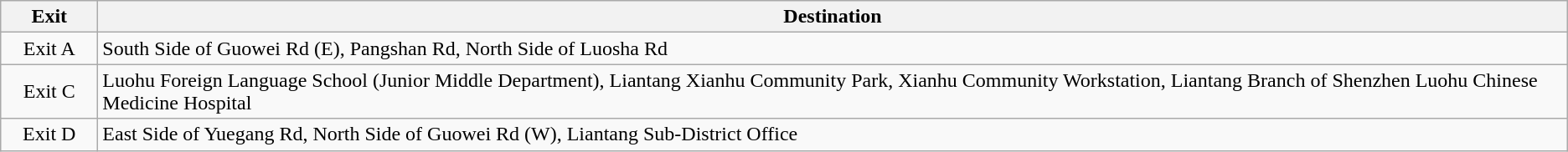<table class="wikitable">
<tr>
<th style="width:70px">Exit</th>
<th>Destination</th>
</tr>
<tr>
<td align="center">Exit A</td>
<td>South Side of Guowei Rd (E), Pangshan Rd, North Side of Luosha Rd</td>
</tr>
<tr>
<td align="center">Exit C</td>
<td>Luohu Foreign Language School (Junior Middle Department), Liantang Xianhu Community Park, Xianhu Community Workstation, Liantang Branch of Shenzhen Luohu Chinese Medicine Hospital</td>
</tr>
<tr>
<td align="center">Exit D</td>
<td>East Side of Yuegang Rd, North Side of Guowei Rd (W), Liantang Sub-District Office</td>
</tr>
</table>
